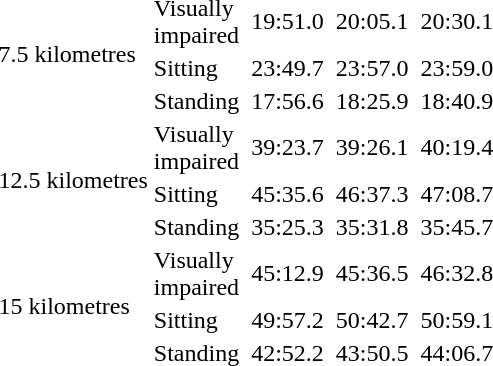<table>
<tr>
<td rowspan="3">7.5 kilometres<br></td>
<td>Visually<br>impaired</td>
<td></td>
<td>19:51.0</td>
<td></td>
<td>20:05.1</td>
<td></td>
<td>20:30.1</td>
</tr>
<tr>
<td>Sitting</td>
<td></td>
<td>23:49.7</td>
<td></td>
<td>23:57.0</td>
<td></td>
<td>23:59.0</td>
</tr>
<tr>
<td>Standing</td>
<td></td>
<td>17:56.6</td>
<td></td>
<td>18:25.9</td>
<td></td>
<td>18:40.9</td>
</tr>
<tr>
<td rowspan="3">12.5 kilometres<br></td>
<td>Visually<br>impaired</td>
<td></td>
<td>39:23.7</td>
<td></td>
<td>39:26.1</td>
<td></td>
<td>40:19.4</td>
</tr>
<tr>
<td>Sitting</td>
<td></td>
<td>45:35.6</td>
<td></td>
<td>46:37.3</td>
<td></td>
<td>47:08.7</td>
</tr>
<tr>
<td>Standing</td>
<td></td>
<td>35:25.3</td>
<td></td>
<td>35:31.8</td>
<td></td>
<td>35:45.7</td>
</tr>
<tr>
<td rowspan="3">15 kilometres<br></td>
<td>Visually<br>impaired</td>
<td></td>
<td>45:12.9</td>
<td></td>
<td>45:36.5</td>
<td></td>
<td>46:32.8</td>
</tr>
<tr>
<td>Sitting</td>
<td></td>
<td>49:57.2</td>
<td></td>
<td>50:42.7</td>
<td></td>
<td>50:59.1</td>
</tr>
<tr>
<td>Standing</td>
<td></td>
<td>42:52.2</td>
<td></td>
<td>43:50.5</td>
<td></td>
<td>44:06.7</td>
</tr>
</table>
